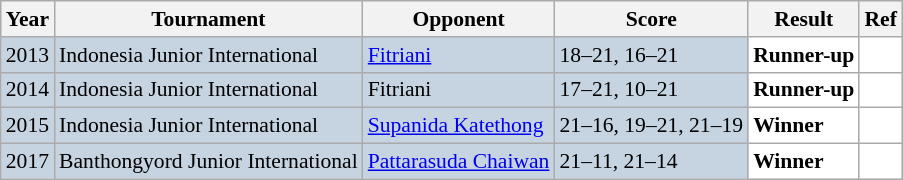<table class="sortable wikitable" style="font-size: 90%">
<tr>
<th>Year</th>
<th>Tournament</th>
<th>Opponent</th>
<th>Score</th>
<th>Result</th>
<th>Ref</th>
</tr>
<tr style="background:#C6D4E1">
<td align="center">2013</td>
<td align="left">Indonesia Junior International</td>
<td align="left"> <a href='#'>Fitriani</a></td>
<td align="left">18–21, 16–21</td>
<td style="text-align:left; background:white"> <strong>Runner-up</strong></td>
<td style="text-align:center; background:white"></td>
</tr>
<tr style="background:#C6D4E1">
<td align="center">2014</td>
<td align="left">Indonesia Junior International</td>
<td align="left"> Fitriani</td>
<td align="left">17–21, 10–21</td>
<td style="text-align:left; background:white"> <strong>Runner-up</strong></td>
<td style="text-align:center; background:white"></td>
</tr>
<tr style="background:#C6D4E1">
<td align="center">2015</td>
<td align="left">Indonesia Junior International</td>
<td align="left"> <a href='#'>Supanida Katethong</a></td>
<td align="left">21–16, 19–21, 21–19</td>
<td style="text-align:left; background:white"> <strong>Winner</strong></td>
<td style="text-align:center; background:white"></td>
</tr>
<tr style="background:#C6D4E1">
<td align="center">2017</td>
<td align="left">Banthongyord Junior International</td>
<td align="left"> <a href='#'>Pattarasuda Chaiwan</a></td>
<td align="left">21–11, 21–14</td>
<td style="text-align:left; background:white"> <strong>Winner</strong></td>
<td style="text-align:center; background:white"></td>
</tr>
</table>
